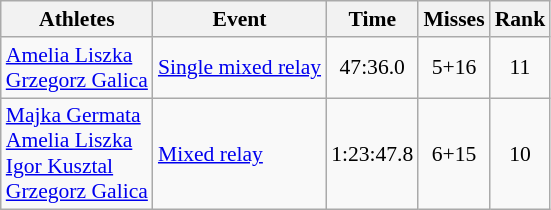<table class="wikitable" style="font-size:90%">
<tr>
<th>Athletes</th>
<th>Event</th>
<th>Time</th>
<th>Misses</th>
<th>Rank</th>
</tr>
<tr align=center>
<td align=left><a href='#'>Amelia Liszka</a> <br><a href='#'>Grzegorz Galica</a></td>
<td align=left><a href='#'>Single mixed relay</a></td>
<td>47:36.0</td>
<td>5+16</td>
<td>11</td>
</tr>
<tr align=center>
<td align=left><a href='#'>Majka Germata</a><br><a href='#'>Amelia Liszka</a><br><a href='#'>Igor Kusztal</a><br><a href='#'>Grzegorz Galica</a></td>
<td align=left><a href='#'>Mixed relay</a></td>
<td>1:23:47.8</td>
<td>6+15</td>
<td>10</td>
</tr>
</table>
